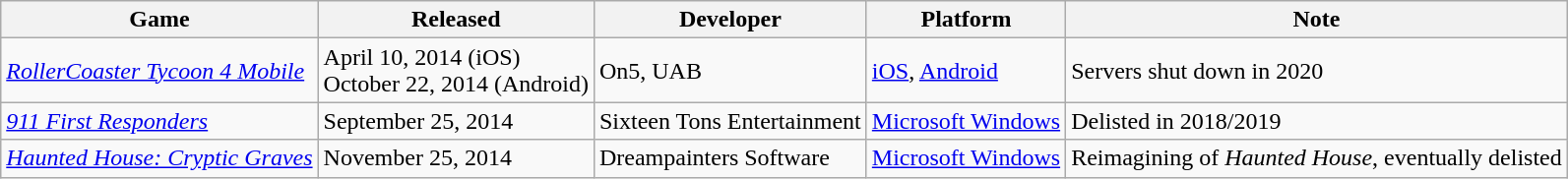<table class="wikitable sortable">
<tr>
<th>Game</th>
<th>Released</th>
<th>Developer</th>
<th>Platform</th>
<th>Note</th>
</tr>
<tr>
<td><em><a href='#'>RollerCoaster Tycoon 4 Mobile</a></em></td>
<td>April 10, 2014 (iOS)<br>October 22, 2014 (Android)</td>
<td>On5, UAB</td>
<td><a href='#'>iOS</a>, <a href='#'>Android</a></td>
<td>Servers shut down in 2020</td>
</tr>
<tr>
<td><em><a href='#'>911 First Responders</a></em></td>
<td>September 25, 2014</td>
<td>Sixteen Tons Entertainment</td>
<td><a href='#'>Microsoft Windows</a></td>
<td>Delisted in 2018/2019</td>
</tr>
<tr>
<td><em><a href='#'>Haunted House: Cryptic Graves</a></em></td>
<td>November 25, 2014</td>
<td>Dreampainters Software</td>
<td><a href='#'>Microsoft Windows</a></td>
<td>Reimagining of <em>Haunted House</em>, eventually delisted</td>
</tr>
</table>
